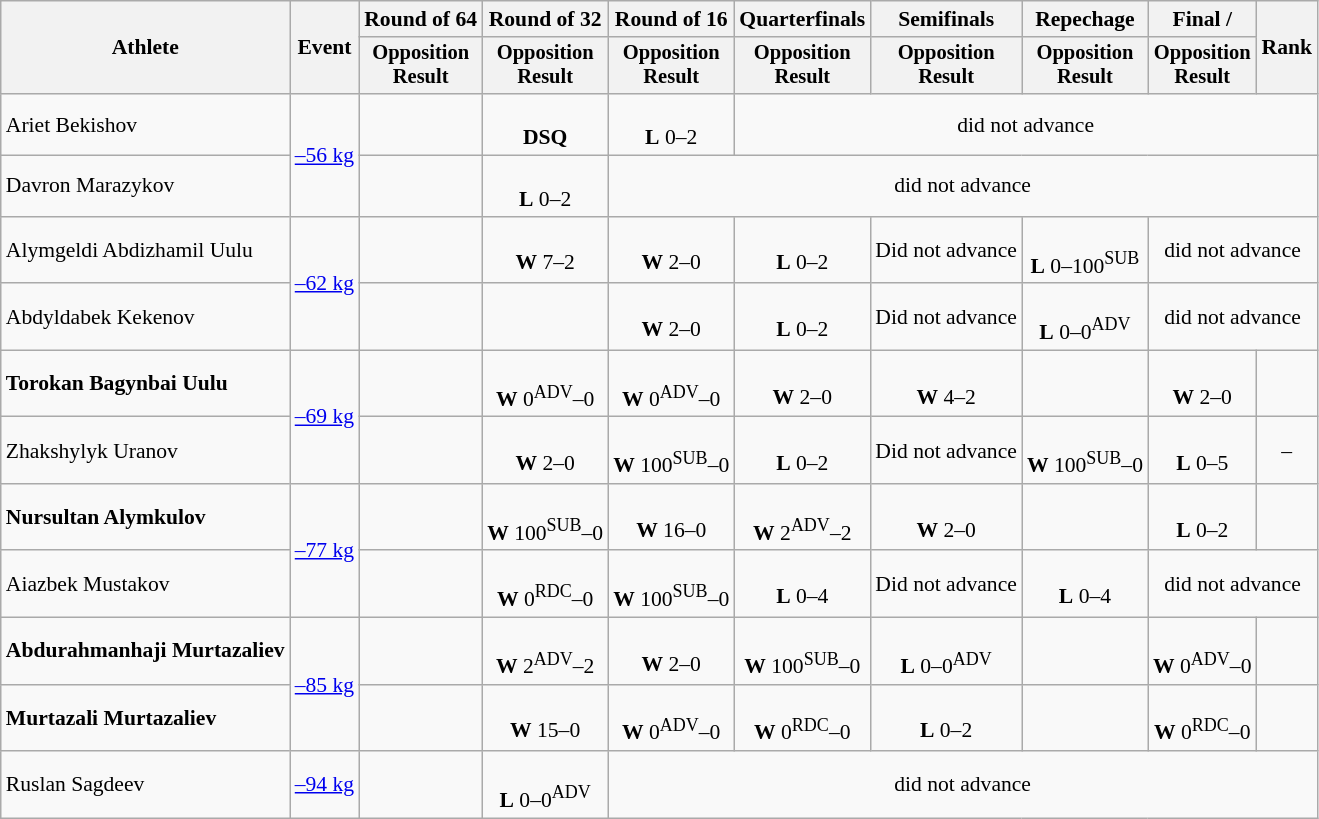<table class=wikitable style=font-size:90%;text-align:center>
<tr>
<th rowspan="2">Athlete</th>
<th rowspan="2">Event</th>
<th>Round of 64</th>
<th>Round of 32</th>
<th>Round of 16</th>
<th>Quarterfinals</th>
<th>Semifinals</th>
<th>Repechage</th>
<th>Final / </th>
<th rowspan=2>Rank</th>
</tr>
<tr style="font-size:95%">
<th>Opposition<br>Result</th>
<th>Opposition<br>Result</th>
<th>Opposition<br>Result</th>
<th>Opposition<br>Result</th>
<th>Opposition<br>Result</th>
<th>Opposition<br>Result</th>
<th>Opposition<br>Result</th>
</tr>
<tr>
<td align=left>Ariet Bekishov</td>
<td align=left rowspan=2><a href='#'>–56 kg</a></td>
<td></td>
<td><br><strong>DSQ</strong></td>
<td><br><strong>L</strong> 0–2</td>
<td colspan=5>did not advance</td>
</tr>
<tr>
<td align=left>Davron Marazykov</td>
<td></td>
<td><br><strong>L</strong> 0–2</td>
<td colspan=6>did not advance</td>
</tr>
<tr>
<td align=left>Alymgeldi Abdizhamil Uulu</td>
<td align=left rowspan=2><a href='#'>–62 kg</a></td>
<td></td>
<td><br><strong>W</strong> 7–2</td>
<td><br><strong>W</strong> 2–0</td>
<td><br><strong>L</strong> 0–2</td>
<td>Did not advance</td>
<td><br><strong>L</strong> 0–100<sup>SUB</sup></td>
<td colspan=2>did not advance</td>
</tr>
<tr>
<td align=left>Abdyldabek Kekenov</td>
<td></td>
<td></td>
<td><br><strong>W</strong> 2–0</td>
<td><br><strong>L</strong> 0–2</td>
<td>Did not advance</td>
<td><br><strong>L</strong> 0–0<sup>ADV</sup></td>
<td colspan=2>did not advance</td>
</tr>
<tr>
<td align=left><strong>Torokan Bagynbai Uulu</strong></td>
<td align=left rowspan=2><a href='#'>–69 kg</a></td>
<td></td>
<td><br><strong>W</strong> 0<sup>ADV</sup>–0</td>
<td><br><strong>W</strong> 0<sup>ADV</sup>–0</td>
<td><br><strong>W</strong> 2–0</td>
<td><br><strong>W</strong> 4–2</td>
<td></td>
<td><br><strong>W</strong> 2–0</td>
<td></td>
</tr>
<tr>
<td align=left>Zhakshylyk Uranov</td>
<td></td>
<td><br><strong>W</strong> 2–0</td>
<td><br><strong>W</strong> 100<sup>SUB</sup>–0</td>
<td><br><strong>L</strong> 0–2</td>
<td>Did not advance</td>
<td><br><strong>W</strong> 100<sup>SUB</sup>–0</td>
<td><br><strong>L</strong> 0–5</td>
<td>–</td>
</tr>
<tr>
<td align=left><strong>Nursultan Alymkulov</strong></td>
<td align=left rowspan=2><a href='#'>–77 kg</a></td>
<td></td>
<td><br><strong>W</strong> 100<sup>SUB</sup>–0</td>
<td><br><strong>W</strong> 16–0</td>
<td><br><strong>W</strong> 2<sup>ADV</sup>–2</td>
<td><br><strong>W</strong> 2–0</td>
<td></td>
<td><br><strong>L</strong> 0–2</td>
<td></td>
</tr>
<tr>
<td align=left>Aiazbek Mustakov</td>
<td></td>
<td><br><strong>W</strong> 0<sup>RDC</sup>–0</td>
<td><br><strong>W</strong> 100<sup>SUB</sup>–0</td>
<td><br><strong>L</strong> 0–4</td>
<td>Did not advance</td>
<td><br><strong>L</strong> 0–4</td>
<td colspan=2>did not advance</td>
</tr>
<tr>
<td align=left><strong>Abdurahmanhaji Murtazaliev</strong></td>
<td align=left rowspan=2><a href='#'>–85 kg</a></td>
<td></td>
<td><br><strong>W</strong> 2<sup>ADV</sup>–2</td>
<td><br><strong>W</strong> 2–0</td>
<td><br><strong>W</strong> 100<sup>SUB</sup>–0</td>
<td><br><strong>L</strong> 0–0<sup>ADV</sup></td>
<td></td>
<td><br><strong>W</strong> 0<sup>ADV</sup>–0</td>
<td></td>
</tr>
<tr>
<td align=left><strong>Murtazali Murtazaliev</strong></td>
<td></td>
<td><br><strong>W</strong> 15–0</td>
<td><br><strong>W</strong> 0<sup>ADV</sup>–0</td>
<td><br><strong>W</strong> 0<sup>RDC</sup>–0</td>
<td><br><strong>L</strong> 0–2</td>
<td></td>
<td><br><strong>W</strong> 0<sup>RDC</sup>–0</td>
<td></td>
</tr>
<tr>
<td align=left>Ruslan Sagdeev</td>
<td align=left><a href='#'>–94 kg</a></td>
<td></td>
<td><br><strong>L</strong> 0–0<sup>ADV</sup></td>
<td colspan=6>did not advance</td>
</tr>
</table>
